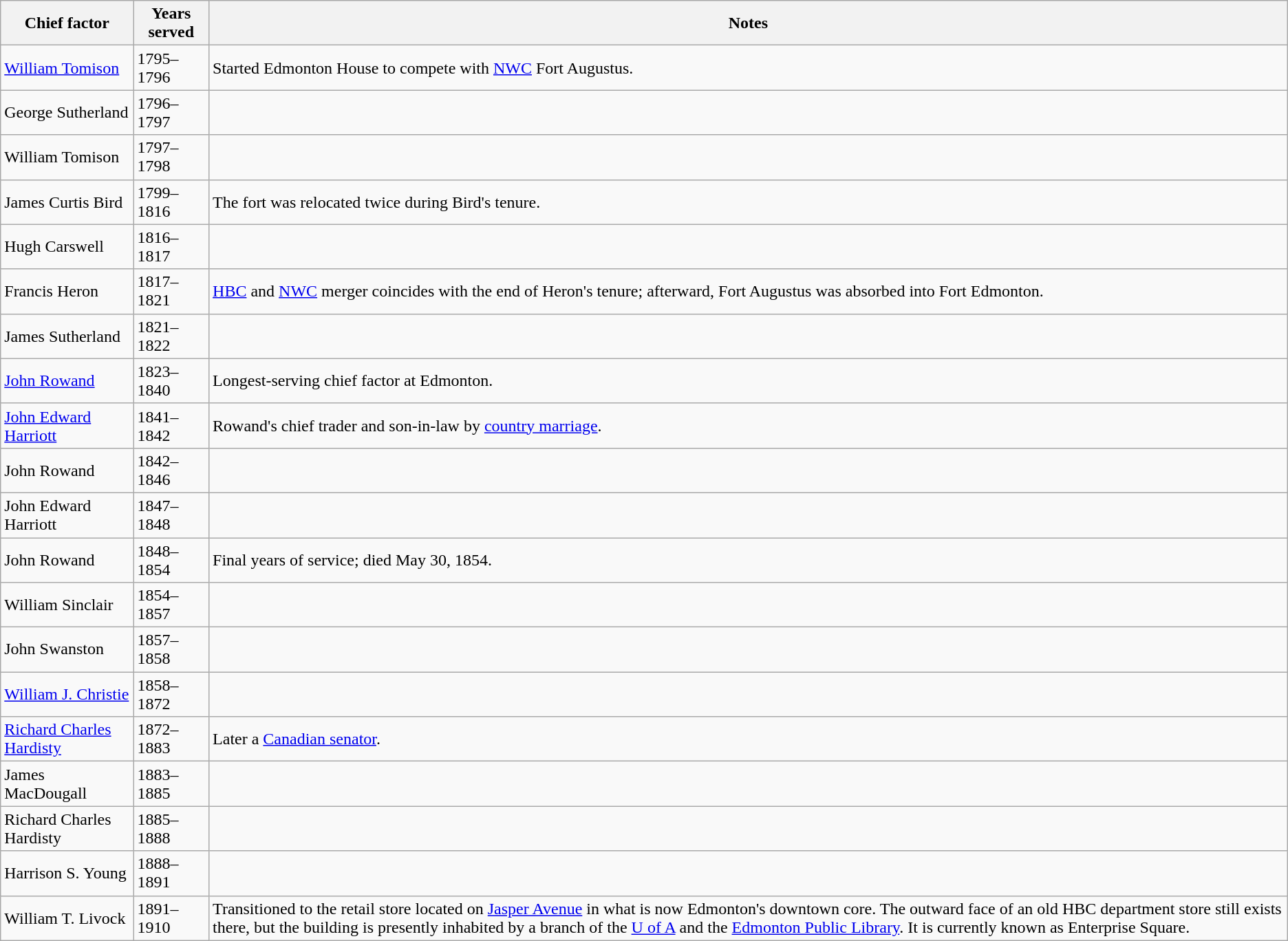<table class="wikitable collapsible collapsed">
<tr>
<th>Chief factor</th>
<th>Years served</th>
<th>Notes</th>
</tr>
<tr>
<td><a href='#'>William Tomison</a></td>
<td>1795–1796</td>
<td>Started Edmonton House to compete with <a href='#'>NWC</a> Fort Augustus.</td>
</tr>
<tr>
<td>George Sutherland</td>
<td>1796–1797</td>
<td></td>
</tr>
<tr>
<td>William Tomison</td>
<td>1797–1798</td>
<td></td>
</tr>
<tr>
<td>James Curtis Bird</td>
<td>1799–1816</td>
<td>The fort was relocated twice during Bird's tenure.</td>
</tr>
<tr>
<td>Hugh Carswell</td>
<td>1816–1817</td>
<td></td>
</tr>
<tr>
<td>Francis Heron</td>
<td>1817–1821</td>
<td><a href='#'>HBC</a> and <a href='#'>NWC</a> merger coincides with the end of Heron's tenure; afterward, Fort Augustus was absorbed into Fort Edmonton.</td>
</tr>
<tr>
<td>James Sutherland</td>
<td>1821–1822</td>
<td></td>
</tr>
<tr>
<td><a href='#'>John Rowand</a></td>
<td>1823–1840</td>
<td>Longest-serving chief factor at Edmonton.</td>
</tr>
<tr>
<td><a href='#'>John Edward Harriott</a></td>
<td>1841–1842</td>
<td>Rowand's chief trader and son-in-law by <a href='#'>country marriage</a>.</td>
</tr>
<tr>
<td>John Rowand</td>
<td>1842–1846</td>
<td></td>
</tr>
<tr>
<td>John Edward Harriott</td>
<td>1847–1848</td>
<td></td>
</tr>
<tr>
<td>John Rowand</td>
<td>1848–1854</td>
<td>Final years of service; died May 30, 1854.</td>
</tr>
<tr>
<td>William Sinclair</td>
<td>1854–1857</td>
<td></td>
</tr>
<tr>
<td>John Swanston</td>
<td>1857–1858</td>
<td></td>
</tr>
<tr>
<td><a href='#'>William J. Christie</a></td>
<td>1858–1872</td>
<td></td>
</tr>
<tr>
<td><a href='#'>Richard Charles Hardisty</a></td>
<td>1872–1883</td>
<td>Later a <a href='#'>Canadian senator</a>.</td>
</tr>
<tr>
<td>James MacDougall</td>
<td>1883–1885</td>
<td></td>
</tr>
<tr>
<td>Richard Charles Hardisty</td>
<td>1885–1888</td>
<td></td>
</tr>
<tr>
<td>Harrison S. Young</td>
<td>1888–1891</td>
<td></td>
</tr>
<tr>
<td>William T. Livock</td>
<td>1891–1910</td>
<td>Transitioned to the retail store located on <a href='#'>Jasper Avenue</a> in what is now Edmonton's downtown core. The outward face of an old HBC department store still exists there, but the building is presently inhabited by a branch of the <a href='#'>U of A</a> and the <a href='#'>Edmonton Public Library</a>. It is currently known as Enterprise Square.</td>
</tr>
</table>
